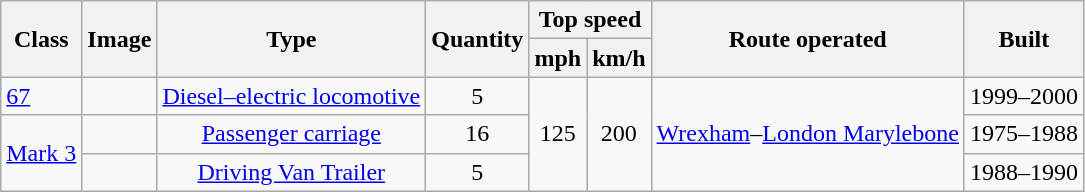<table class="wikitable">
<tr style="background:#f9f9f9;">
<th rowspan="2">Class</th>
<th rowspan="2">Image</th>
<th rowspan="2">Type</th>
<th rowspan="2">Quantity</th>
<th colspan="2">Top speed</th>
<th rowspan="2">Route operated</th>
<th rowspan="2">Built</th>
</tr>
<tr style="background:#f9f9f9;">
<th>mph</th>
<th>km/h</th>
</tr>
<tr>
<td><a href='#'>67</a></td>
<td style="text-align:center;"></td>
<td style="text-align:center;"><a href='#'>Diesel–electric locomotive</a></td>
<td style="text-align:center;">5</td>
<td rowspan="3" style="text-align:center;">125</td>
<td rowspan="3" style="text-align:center;">200</td>
<td rowspan="3"><a href='#'>Wrexham</a>–<a href='#'>London Marylebone</a></td>
<td style="text-align:center;">1999–2000</td>
</tr>
<tr>
<td rowspan="2"><a href='#'>Mark 3</a></td>
<td style="text-align:center;"></td>
<td style="text-align:center;"><a href='#'>Passenger carriage</a></td>
<td style="text-align:center;">16</td>
<td style="text-align:center;">1975–1988</td>
</tr>
<tr>
<td style="text-align:center;"></td>
<td style="text-align:center;"><a href='#'>Driving Van Trailer</a></td>
<td style="text-align:center;">5</td>
<td style="text-align:center;">1988–1990</td>
</tr>
</table>
